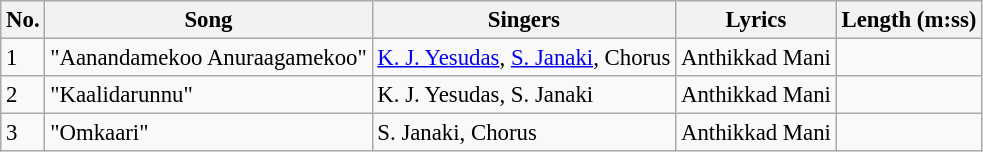<table class="wikitable" style="font-size:95%;">
<tr>
<th>No.</th>
<th>Song</th>
<th>Singers</th>
<th>Lyrics</th>
<th>Length (m:ss)</th>
</tr>
<tr>
<td>1</td>
<td>"Aanandamekoo Anuraagamekoo"</td>
<td><a href='#'>K. J. Yesudas</a>, <a href='#'>S. Janaki</a>, Chorus</td>
<td>Anthikkad Mani</td>
<td></td>
</tr>
<tr>
<td>2</td>
<td>"Kaalidarunnu"</td>
<td>K. J. Yesudas, S. Janaki</td>
<td>Anthikkad Mani</td>
<td></td>
</tr>
<tr>
<td>3</td>
<td>"Omkaari"</td>
<td>S. Janaki, Chorus</td>
<td>Anthikkad Mani</td>
<td></td>
</tr>
</table>
